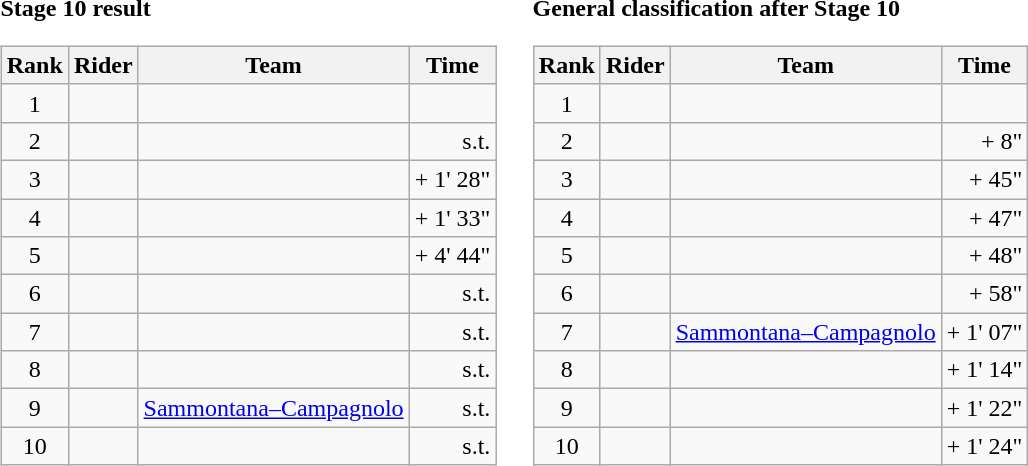<table>
<tr>
<td><strong>Stage 10 result</strong><br><table class="wikitable">
<tr>
<th scope="col">Rank</th>
<th scope="col">Rider</th>
<th scope="col">Team</th>
<th scope="col">Time</th>
</tr>
<tr>
<td style="text-align:center;">1</td>
<td></td>
<td></td>
<td style="text-align:right;"></td>
</tr>
<tr>
<td style="text-align:center;">2</td>
<td></td>
<td></td>
<td style="text-align:right;">s.t.</td>
</tr>
<tr>
<td style="text-align:center;">3</td>
<td></td>
<td></td>
<td style="text-align:right;">+ 1' 28"</td>
</tr>
<tr>
<td style="text-align:center;">4</td>
<td></td>
<td></td>
<td style="text-align:right;">+ 1' 33"</td>
</tr>
<tr>
<td style="text-align:center;">5</td>
<td></td>
<td></td>
<td style="text-align:right;">+ 4' 44"</td>
</tr>
<tr>
<td style="text-align:center;">6</td>
<td></td>
<td></td>
<td style="text-align:right;">s.t.</td>
</tr>
<tr>
<td style="text-align:center;">7</td>
<td></td>
<td></td>
<td style="text-align:right;">s.t.</td>
</tr>
<tr>
<td style="text-align:center;">8</td>
<td></td>
<td></td>
<td style="text-align:right;">s.t.</td>
</tr>
<tr>
<td style="text-align:center;">9</td>
<td></td>
<td><a href='#'>Sammontana–Campagnolo</a></td>
<td style="text-align:right;">s.t.</td>
</tr>
<tr>
<td style="text-align:center;">10</td>
<td></td>
<td></td>
<td style="text-align:right;">s.t.</td>
</tr>
</table>
</td>
<td></td>
<td><strong>General classification after Stage 10</strong><br><table class="wikitable">
<tr>
<th scope="col">Rank</th>
<th scope="col">Rider</th>
<th scope="col">Team</th>
<th scope="col">Time</th>
</tr>
<tr>
<td style="text-align:center;">1</td>
<td></td>
<td></td>
<td style="text-align:right;"></td>
</tr>
<tr>
<td style="text-align:center;">2</td>
<td></td>
<td></td>
<td style="text-align:right;">+ 8"</td>
</tr>
<tr>
<td style="text-align:center;">3</td>
<td></td>
<td></td>
<td style="text-align:right;">+ 45"</td>
</tr>
<tr>
<td style="text-align:center;">4</td>
<td></td>
<td></td>
<td style="text-align:right;">+ 47"</td>
</tr>
<tr>
<td style="text-align:center;">5</td>
<td></td>
<td></td>
<td style="text-align:right;">+ 48"</td>
</tr>
<tr>
<td style="text-align:center;">6</td>
<td></td>
<td></td>
<td style="text-align:right;">+ 58"</td>
</tr>
<tr>
<td style="text-align:center;">7</td>
<td></td>
<td><a href='#'>Sammontana–Campagnolo</a></td>
<td style="text-align:right;">+ 1' 07"</td>
</tr>
<tr>
<td style="text-align:center;">8</td>
<td></td>
<td></td>
<td style="text-align:right;">+ 1' 14"</td>
</tr>
<tr>
<td style="text-align:center;">9</td>
<td></td>
<td></td>
<td style="text-align:right;">+ 1' 22"</td>
</tr>
<tr>
<td style="text-align:center;">10</td>
<td></td>
<td></td>
<td style="text-align:right;">+ 1' 24"</td>
</tr>
</table>
</td>
</tr>
</table>
